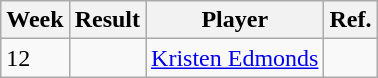<table class="wikitable">
<tr>
<th>Week</th>
<th>Result</th>
<th>Player</th>
<th>Ref.</th>
</tr>
<tr>
<td>12</td>
<td></td>
<td> <a href='#'>Kristen Edmonds</a></td>
<td></td>
</tr>
</table>
